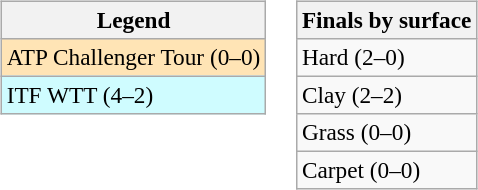<table>
<tr valign=top>
<td><br><table class=wikitable style=font-size:97%>
<tr>
<th>Legend</th>
</tr>
<tr style="background:moccasin;">
<td>ATP Challenger Tour (0–0)</td>
</tr>
<tr style="background:#cffcff;">
<td>ITF WTT (4–2)</td>
</tr>
</table>
</td>
<td><br><table class=wikitable style=font-size:97%>
<tr>
<th>Finals by surface</th>
</tr>
<tr>
<td>Hard (2–0)</td>
</tr>
<tr>
<td>Clay (2–2)</td>
</tr>
<tr>
<td>Grass (0–0)</td>
</tr>
<tr>
<td>Carpet (0–0)</td>
</tr>
</table>
</td>
</tr>
</table>
